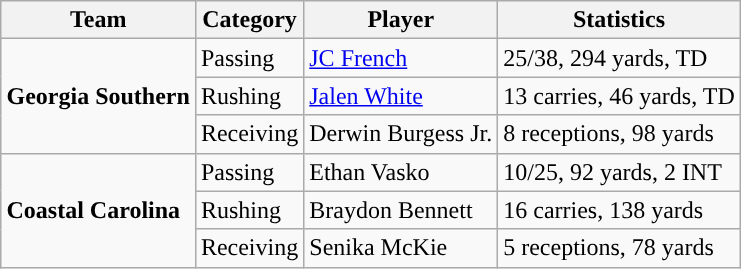<table class="wikitable" style="float: right;">
<tr>
<th>Team</th>
<th>Category</th>
<th>Player</th>
<th>Statistics</th>
</tr>
<tr>
<td rowspan=3><strong>Georgia Southern</strong></td>
<td>Passing</td>
<td><a href='#'>JC French</a></td>
<td>25/38, 294 yards, TD</td>
</tr>
<tr>
<td>Rushing</td>
<td><a href='#'>Jalen White</a></td>
<td>13 carries, 46 yards, TD</td>
</tr>
<tr>
<td>Receiving</td>
<td>Derwin Burgess Jr.</td>
<td>8 receptions, 98 yards</td>
</tr>
<tr>
<td rowspan=3><strong>Coastal Carolina</strong></td>
<td>Passing</td>
<td>Ethan Vasko</td>
<td>10/25, 92 yards, 2 INT</td>
</tr>
<tr>
<td>Rushing</td>
<td>Braydon Bennett</td>
<td>16 carries, 138 yards</td>
</tr>
<tr>
<td>Receiving</td>
<td>Senika McKie</td>
<td>5 receptions, 78 yards</td>
</tr>
</table>
